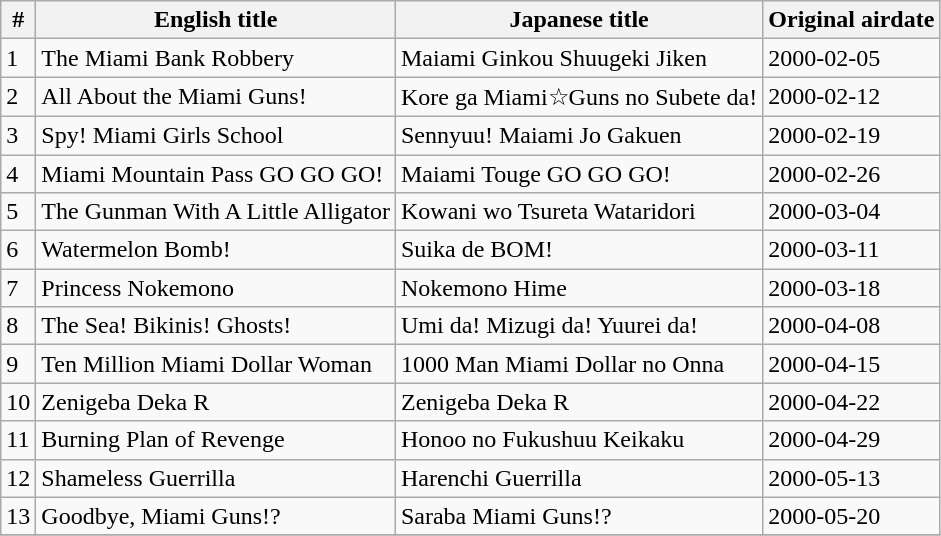<table class="wikitable">
<tr>
<th>#</th>
<th>English title</th>
<th>Japanese title</th>
<th>Original airdate <br></th>
</tr>
<tr>
<td>1</td>
<td>The Miami Bank Robbery</td>
<td>Maiami Ginkou Shuugeki Jiken</td>
<td>2000-02-05</td>
</tr>
<tr>
<td>2</td>
<td>All About the Miami Guns!</td>
<td>Kore ga Miami☆Guns no Subete da!</td>
<td>2000-02-12</td>
</tr>
<tr>
<td>3</td>
<td>Spy! Miami Girls School</td>
<td>Sennyuu! Maiami Jo Gakuen</td>
<td>2000-02-19</td>
</tr>
<tr>
<td>4</td>
<td>Miami Mountain Pass GO GO GO!</td>
<td>Maiami Touge GO GO GO!</td>
<td>2000-02-26</td>
</tr>
<tr>
<td>5</td>
<td>The Gunman With A Little Alligator</td>
<td>Kowani wo Tsureta Wataridori</td>
<td>2000-03-04</td>
</tr>
<tr>
<td>6</td>
<td>Watermelon Bomb!</td>
<td>Suika de BOM!</td>
<td>2000-03-11</td>
</tr>
<tr>
<td>7</td>
<td>Princess Nokemono</td>
<td>Nokemono Hime</td>
<td>2000-03-18</td>
</tr>
<tr>
<td>8</td>
<td>The Sea! Bikinis! Ghosts!</td>
<td>Umi da! Mizugi da! Yuurei da!</td>
<td>2000-04-08</td>
</tr>
<tr>
<td>9</td>
<td>Ten Million Miami Dollar Woman</td>
<td>1000 Man Miami Dollar no Onna</td>
<td>2000-04-15</td>
</tr>
<tr>
<td>10</td>
<td>Zenigeba Deka R</td>
<td>Zenigeba Deka R</td>
<td>2000-04-22</td>
</tr>
<tr>
<td>11</td>
<td>Burning Plan of Revenge</td>
<td>Honoo no Fukushuu Keikaku</td>
<td>2000-04-29</td>
</tr>
<tr>
<td>12</td>
<td>Shameless Guerrilla</td>
<td>Harenchi Guerrilla</td>
<td>2000-05-13</td>
</tr>
<tr>
<td>13</td>
<td>Goodbye, Miami Guns!?</td>
<td>Saraba Miami Guns!?</td>
<td>2000-05-20</td>
</tr>
<tr>
</tr>
</table>
